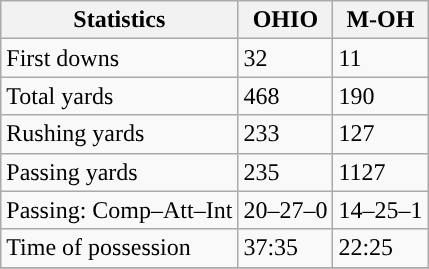<table class="wikitable" style="float: left;">
<tr>
<th>Statistics</th>
<th>OHIO</th>
<th>M-OH</th>
</tr>
<tr>
<td>First downs</td>
<td>32</td>
<td>11</td>
</tr>
<tr>
<td>Total yards</td>
<td>468</td>
<td>190</td>
</tr>
<tr>
<td>Rushing yards</td>
<td>233</td>
<td>127</td>
</tr>
<tr>
<td>Passing yards</td>
<td>235</td>
<td>1127</td>
</tr>
<tr>
<td>Passing: Comp–Att–Int</td>
<td>20–27–0</td>
<td>14–25–1</td>
</tr>
<tr>
<td>Time of possession</td>
<td>37:35</td>
<td>22:25</td>
</tr>
<tr>
</tr>
</table>
